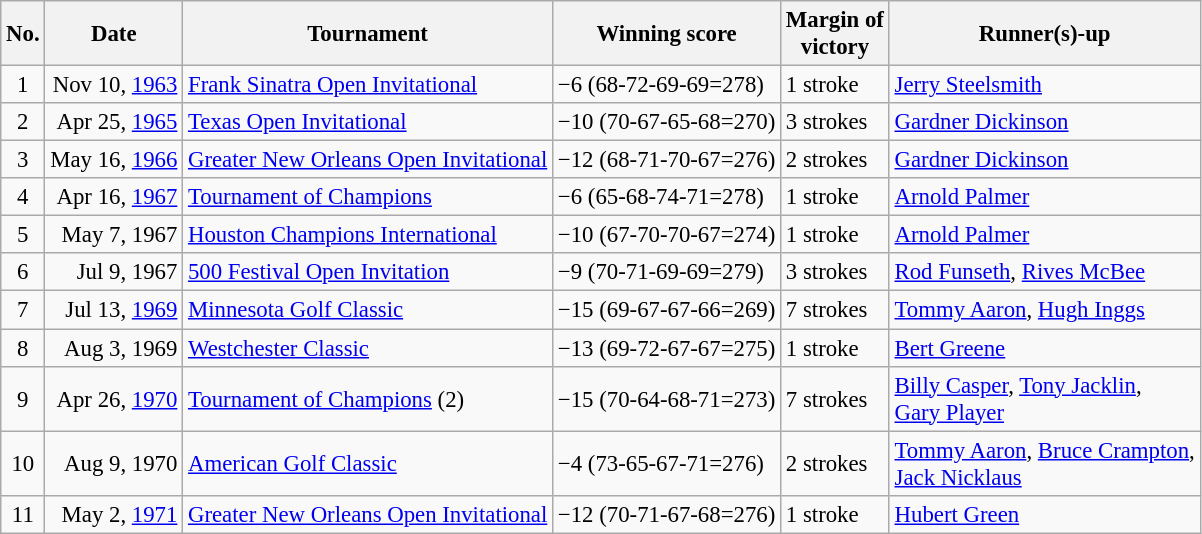<table class="wikitable" style="font-size:95%;">
<tr>
<th>No.</th>
<th>Date</th>
<th>Tournament</th>
<th>Winning score</th>
<th>Margin of<br>victory</th>
<th>Runner(s)-up</th>
</tr>
<tr>
<td align=center>1</td>
<td align=right>Nov 10, <a href='#'>1963</a></td>
<td><a href='#'>Frank Sinatra Open Invitational</a></td>
<td>−6 (68-72-69-69=278)</td>
<td>1 stroke</td>
<td> <a href='#'>Jerry Steelsmith</a></td>
</tr>
<tr>
<td align=center>2</td>
<td align=right>Apr 25, <a href='#'>1965</a></td>
<td><a href='#'>Texas Open Invitational</a></td>
<td>−10 (70-67-65-68=270)</td>
<td>3 strokes</td>
<td> <a href='#'>Gardner Dickinson</a></td>
</tr>
<tr>
<td align=center>3</td>
<td align=right>May 16, <a href='#'>1966</a></td>
<td><a href='#'>Greater New Orleans Open Invitational</a></td>
<td>−12 (68-71-70-67=276)</td>
<td>2 strokes</td>
<td> <a href='#'>Gardner Dickinson</a></td>
</tr>
<tr>
<td align=center>4</td>
<td align=right>Apr 16, <a href='#'>1967</a></td>
<td><a href='#'>Tournament of Champions</a></td>
<td>−6 (65-68-74-71=278)</td>
<td>1 stroke</td>
<td> <a href='#'>Arnold Palmer</a></td>
</tr>
<tr>
<td align=center>5</td>
<td align=right>May 7, 1967</td>
<td><a href='#'>Houston Champions International</a></td>
<td>−10 (67-70-70-67=274)</td>
<td>1 stroke</td>
<td> <a href='#'>Arnold Palmer</a></td>
</tr>
<tr>
<td align=center>6</td>
<td align=right>Jul 9, 1967</td>
<td><a href='#'>500 Festival Open Invitation</a></td>
<td>−9 (70-71-69-69=279)</td>
<td>3 strokes</td>
<td> <a href='#'>Rod Funseth</a>,  <a href='#'>Rives McBee</a></td>
</tr>
<tr>
<td align=center>7</td>
<td align=right>Jul 13, <a href='#'>1969</a></td>
<td><a href='#'>Minnesota Golf Classic</a></td>
<td>−15 (69-67-67-66=269)</td>
<td>7 strokes</td>
<td> <a href='#'>Tommy Aaron</a>,  <a href='#'>Hugh Inggs</a></td>
</tr>
<tr>
<td align=center>8</td>
<td align=right>Aug 3, 1969</td>
<td><a href='#'>Westchester Classic</a></td>
<td>−13 (69-72-67-67=275)</td>
<td>1 stroke</td>
<td> <a href='#'>Bert Greene</a></td>
</tr>
<tr>
<td align=center>9</td>
<td align=right>Apr 26, <a href='#'>1970</a></td>
<td><a href='#'>Tournament of Champions</a> (2)</td>
<td>−15 (70-64-68-71=273)</td>
<td>7 strokes</td>
<td> <a href='#'>Billy Casper</a>,  <a href='#'>Tony Jacklin</a>,<br> <a href='#'>Gary Player</a></td>
</tr>
<tr>
<td align=center>10</td>
<td align=right>Aug 9, 1970</td>
<td><a href='#'>American Golf Classic</a></td>
<td>−4 (73-65-67-71=276)</td>
<td>2 strokes</td>
<td> <a href='#'>Tommy Aaron</a>,  <a href='#'>Bruce Crampton</a>,<br> <a href='#'>Jack Nicklaus</a></td>
</tr>
<tr>
<td align=center>11</td>
<td align=right>May 2, <a href='#'>1971</a></td>
<td><a href='#'>Greater New Orleans Open Invitational</a></td>
<td>−12 (70-71-67-68=276)</td>
<td>1 stroke</td>
<td> <a href='#'>Hubert Green</a></td>
</tr>
</table>
